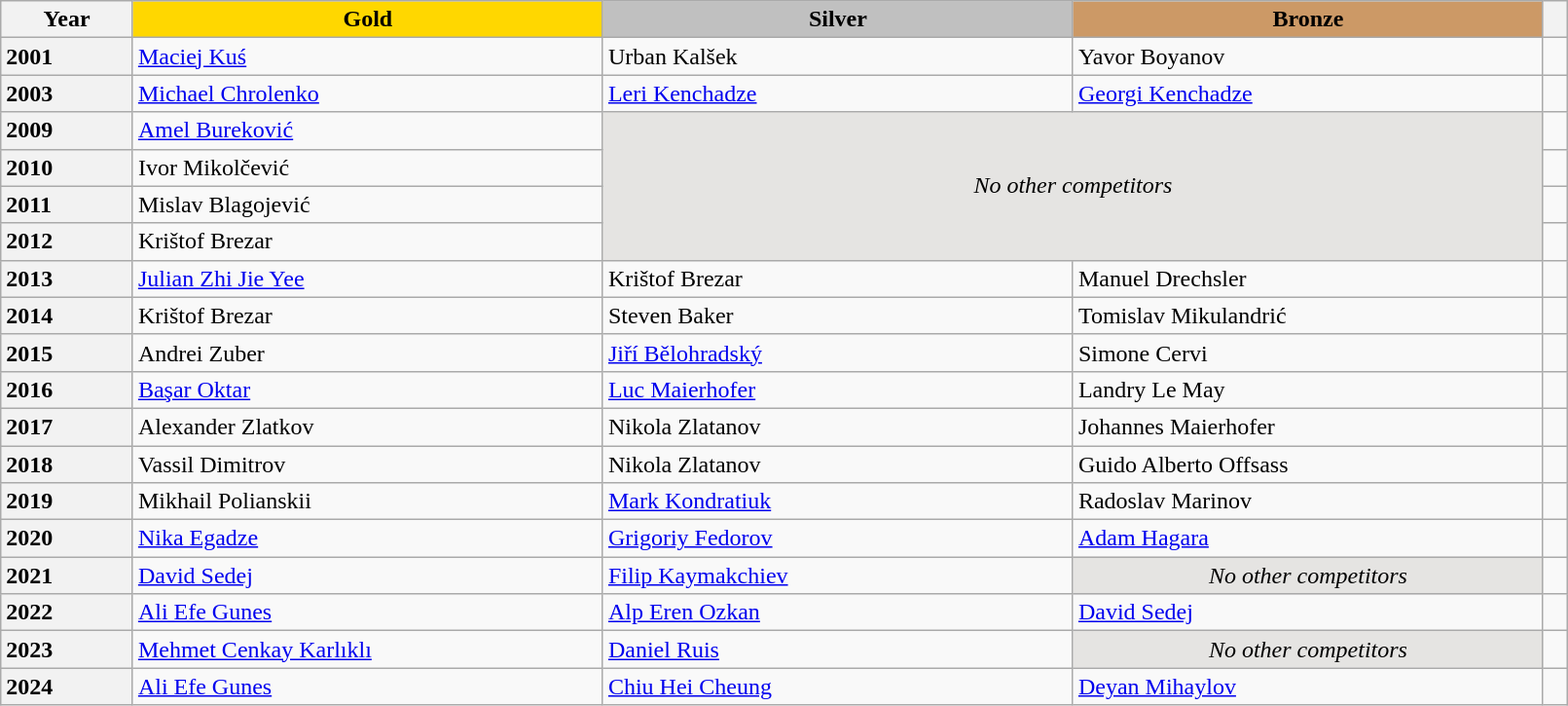<table class="wikitable unsortable" style="text-align:left; width:85%">
<tr>
<th scope="col" style="text-align:center">Year</th>
<td scope="col" style="text-align:center; width:30%; background:gold"><strong>Gold</strong></td>
<td scope="col" style="text-align:center; width:30%; background:silver"><strong>Silver</strong></td>
<td scope="col" style="text-align:center; width:30%; background:#c96"><strong>Bronze</strong></td>
<th scope="col" style="text-align:center"></th>
</tr>
<tr>
<th scope="row" style="text-align:left">2001</th>
<td> <a href='#'>Maciej Kuś</a></td>
<td> Urban Kalšek</td>
<td> Yavor Boyanov</td>
<td></td>
</tr>
<tr>
<th scope="row" style="text-align:left">2003</th>
<td> <a href='#'>Michael Chrolenko</a></td>
<td> <a href='#'>Leri Kenchadze</a></td>
<td> <a href='#'>Georgi Kenchadze</a></td>
<td></td>
</tr>
<tr>
<th scope="row" style="text-align:left">2009</th>
<td> <a href='#'>Amel Bureković</a></td>
<td colspan="2" rowspan="4" align="center" bgcolor="e5e4e2"><em>No other competitors</em></td>
<td></td>
</tr>
<tr>
<th scope="row" style="text-align:left">2010</th>
<td> Ivor Mikolčević</td>
<td></td>
</tr>
<tr>
<th scope="row" style="text-align:left">2011</th>
<td> Mislav Blagojević</td>
<td></td>
</tr>
<tr>
<th scope="row" style="text-align:left">2012</th>
<td> Krištof Brezar</td>
<td></td>
</tr>
<tr>
<th scope="row" style="text-align:left">2013</th>
<td> <a href='#'>Julian Zhi Jie Yee</a></td>
<td> Krištof Brezar</td>
<td> Manuel Drechsler</td>
<td></td>
</tr>
<tr>
<th scope="row" style="text-align:left">2014</th>
<td> Krištof Brezar</td>
<td> Steven Baker</td>
<td> Tomislav Mikulandrić</td>
<td></td>
</tr>
<tr>
<th scope="row" style="text-align:left">2015</th>
<td> Andrei Zuber</td>
<td> <a href='#'>Jiří Bělohradský</a></td>
<td> Simone Cervi</td>
<td></td>
</tr>
<tr>
<th scope="row" style="text-align:left">2016</th>
<td> <a href='#'>Başar Oktar</a></td>
<td> <a href='#'>Luc Maierhofer</a></td>
<td> Landry Le May</td>
<td></td>
</tr>
<tr>
<th scope="row" style="text-align:left">2017</th>
<td> Alexander Zlatkov</td>
<td> Nikola Zlatanov</td>
<td> Johannes Maierhofer</td>
<td></td>
</tr>
<tr>
<th scope="row" style="text-align:left">2018</th>
<td> Vassil Dimitrov</td>
<td> Nikola Zlatanov</td>
<td> Guido Alberto Offsass</td>
<td></td>
</tr>
<tr>
<th scope="row" style="text-align:left">2019</th>
<td> Mikhail Polianskii</td>
<td> <a href='#'>Mark Kondratiuk</a></td>
<td> Radoslav Marinov</td>
<td></td>
</tr>
<tr>
<th scope="row" style="text-align:left">2020</th>
<td> <a href='#'>Nika Egadze</a></td>
<td> <a href='#'>Grigoriy Fedorov</a></td>
<td> <a href='#'>Adam Hagara</a></td>
<td></td>
</tr>
<tr>
<th scope="row" style="text-align:left">2021</th>
<td> <a href='#'>David Sedej</a></td>
<td> <a href='#'>Filip Kaymakchiev</a></td>
<td align="center" bgcolor="e5e4e2"><em>No other competitors</em></td>
<td></td>
</tr>
<tr>
<th scope="row" style="text-align:left">2022</th>
<td> <a href='#'>Ali Efe Gunes</a></td>
<td> <a href='#'>Alp Eren Ozkan</a></td>
<td> <a href='#'>David Sedej</a></td>
<td></td>
</tr>
<tr>
<th scope="row" style="text-align:left">2023</th>
<td> <a href='#'>Mehmet Cenkay Karlıklı</a></td>
<td> <a href='#'>Daniel Ruis</a></td>
<td align="center" bgcolor="e5e4e2"><em>No other competitors</em></td>
<td></td>
</tr>
<tr>
<th scope="row" style="text-align:left">2024</th>
<td> <a href='#'>Ali Efe Gunes</a></td>
<td> <a href='#'>Chiu Hei Cheung</a></td>
<td> <a href='#'>Deyan Mihaylov</a></td>
<td></td>
</tr>
</table>
